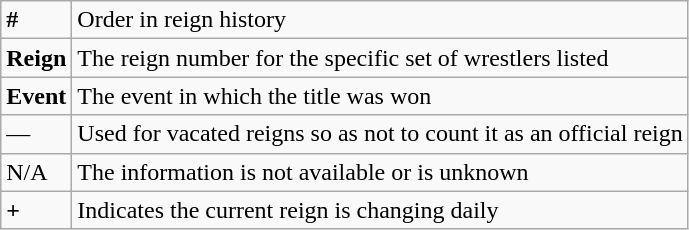<table class="wikitable">
<tr>
<td><strong>#</strong></td>
<td>Order in reign history</td>
</tr>
<tr>
<td><strong>Reign</strong></td>
<td>The reign number for the specific set of wrestlers listed</td>
</tr>
<tr>
<td><strong>Event</strong></td>
<td>The event in which the title was won</td>
</tr>
<tr>
<td>—</td>
<td>Used for vacated reigns so as not to count it as an official reign</td>
</tr>
<tr>
<td>N/A</td>
<td>The information is not available or is unknown</td>
</tr>
<tr>
<td><strong>+</strong></td>
<td>Indicates the current reign is changing daily</td>
</tr>
</table>
